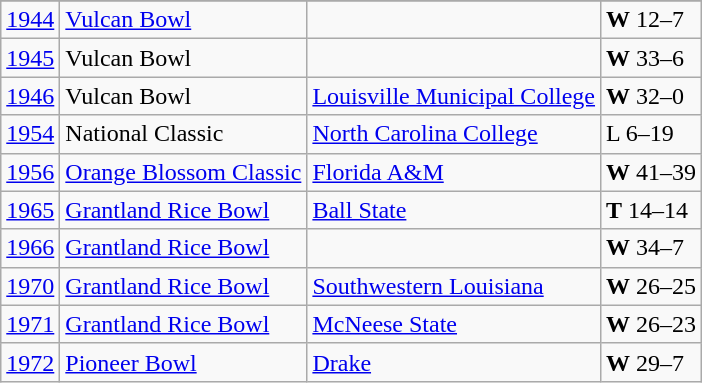<table class="wikitable">
<tr>
</tr>
<tr>
<td><a href='#'>1944</a></td>
<td><a href='#'>Vulcan Bowl</a></td>
<td></td>
<td><strong>W</strong> 12–7</td>
</tr>
<tr>
<td><a href='#'>1945</a></td>
<td>Vulcan Bowl</td>
<td></td>
<td><strong>W</strong> 33–6</td>
</tr>
<tr>
<td><a href='#'>1946</a></td>
<td>Vulcan Bowl</td>
<td><a href='#'>Louisville Municipal College</a></td>
<td><strong>W</strong> 32–0</td>
</tr>
<tr>
<td><a href='#'>1954</a></td>
<td>National Classic</td>
<td><a href='#'>North Carolina College</a></td>
<td>L 6–19</td>
</tr>
<tr>
<td><a href='#'>1956</a></td>
<td><a href='#'>Orange Blossom Classic</a></td>
<td><a href='#'>Florida A&M</a></td>
<td><strong>W</strong> 41–39</td>
</tr>
<tr>
<td><a href='#'>1965</a></td>
<td><a href='#'>Grantland Rice Bowl</a></td>
<td><a href='#'>Ball State</a></td>
<td><strong>T</strong> 14–14</td>
</tr>
<tr>
<td><a href='#'>1966</a></td>
<td><a href='#'>Grantland Rice Bowl</a></td>
<td></td>
<td><strong>W</strong> 34–7</td>
</tr>
<tr>
<td><a href='#'>1970</a></td>
<td><a href='#'>Grantland Rice Bowl</a></td>
<td><a href='#'>Southwestern Louisiana</a></td>
<td><strong>W</strong> 26–25</td>
</tr>
<tr>
<td><a href='#'>1971</a></td>
<td><a href='#'>Grantland Rice Bowl</a></td>
<td><a href='#'>McNeese State</a></td>
<td><strong>W</strong> 26–23</td>
</tr>
<tr>
<td><a href='#'>1972</a></td>
<td><a href='#'>Pioneer Bowl</a></td>
<td><a href='#'>Drake</a></td>
<td><strong>W</strong> 29–7</td>
</tr>
</table>
